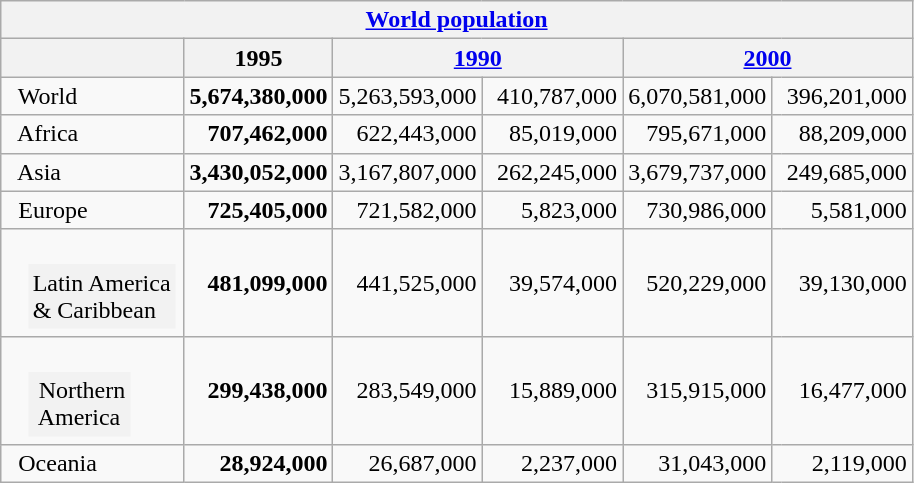<table class="wikitable">
<tr>
<th colspan="8"><a href='#'>World population</a></th>
</tr>
<tr>
<th></th>
<th>1995</th>
<th colspan="3"><a href='#'>1990</a></th>
<th colspan="3"><a href='#'>2000</a></th>
</tr>
<tr>
<td align="left">  World</td>
<td align="right"><strong>5,674,380,000</strong></td>
<td align="right">5,263,593,000</td>
<td style="border-right-style:none;"></td>
<td align="right" style="border-left-style:none;">410,787,000</td>
<td align="right">6,070,581,000</td>
<td style="border-right-style:none;"></td>
<td align="right" style="border-left-style:none;">396,201,000</td>
</tr>
<tr>
<td align="left">  Africa</td>
<td align="right"><strong>707,462,000</strong></td>
<td align="right">622,443,000</td>
<td style="border-right-style:none;"></td>
<td align="right" style="border-left-style:none;">85,019,000</td>
<td align="right">795,671,000</td>
<td style="border-right-style:none;"></td>
<td align="right" style="border-left-style:none;">88,209,000</td>
</tr>
<tr>
<td align="left">  Asia</td>
<td align="right"><strong>3,430,052,000</strong></td>
<td align="right">3,167,807,000</td>
<td style="border-right-style:none;"></td>
<td align="right" style="border-left-style:none;">262,245,000</td>
<td align="right">3,679,737,000</td>
<td style="border-right-style:none;"></td>
<td align="right" style="border-left-style:none;">249,685,000</td>
</tr>
<tr>
<td align="left">  Europe</td>
<td align="right"><strong>725,405,000</strong></td>
<td align="right">721,582,000</td>
<td style="border-right-style:none;"></td>
<td align="right" style="border-left-style:none;">5,823,000</td>
<td align="right">730,986,000</td>
<td style="border-right-style:none;"></td>
<td align="right" style="border-left-style:none;">5,581,000</td>
</tr>
<tr>
<td><br><table>
<tr>
<td style="border: 0px;"> </td>
<th style="border: 0px; font-weight:normal; text-align:left">Latin America<br>& Caribbean</th>
</tr>
</table>
</td>
<td align="right"><strong>481,099,000</strong></td>
<td align="right">441,525,000</td>
<td style="border-right-style:none;"></td>
<td align="right" style="border-left-style:none;">39,574,000</td>
<td align="right">520,229,000</td>
<td style="border-right-style:none;"></td>
<td align="right" style="border-left-style:none;">39,130,000</td>
</tr>
<tr>
<td><br><table>
<tr>
<td style="border: 0px;"> </td>
<th style="border: 0px; font-weight:normal"> Northern<br>America</th>
</tr>
</table>
</td>
<td align="right"><strong>299,438,000</strong></td>
<td align="right">283,549,000</td>
<td style="border-right-style:none;"></td>
<td align="right" style="border-left-style:none;">15,889,000</td>
<td align="right">315,915,000</td>
<td style="border-right-style:none;"></td>
<td align="right" style="border-left-style:none;">16,477,000</td>
</tr>
<tr>
<td align="left">  Oceania</td>
<td align="right"><strong>28,924,000</strong></td>
<td align="right">26,687,000</td>
<td style="border-right-style:none;"></td>
<td align="right" style="border-left-style:none;">2,237,000</td>
<td align="right">31,043,000</td>
<td style="border-right-style:none;"></td>
<td align="right" style="border-left-style:none;">2,119,000</td>
</tr>
</table>
